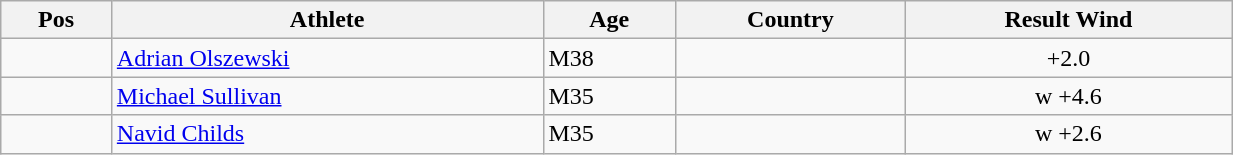<table class="wikitable"  style="text-align:center; width:65%;">
<tr>
<th>Pos</th>
<th>Athlete</th>
<th>Age</th>
<th>Country</th>
<th>Result Wind</th>
</tr>
<tr>
<td align=center></td>
<td align=left><a href='#'>Adrian Olszewski</a></td>
<td align=left>M38</td>
<td align=left></td>
<td> +2.0</td>
</tr>
<tr>
<td align=center></td>
<td align=left><a href='#'>Michael Sullivan</a></td>
<td align=left>M35</td>
<td align=left></td>
<td>w +4.6</td>
</tr>
<tr>
<td align=center></td>
<td align=left><a href='#'>Navid Childs</a></td>
<td align=left>M35</td>
<td align=left></td>
<td>w +2.6</td>
</tr>
</table>
